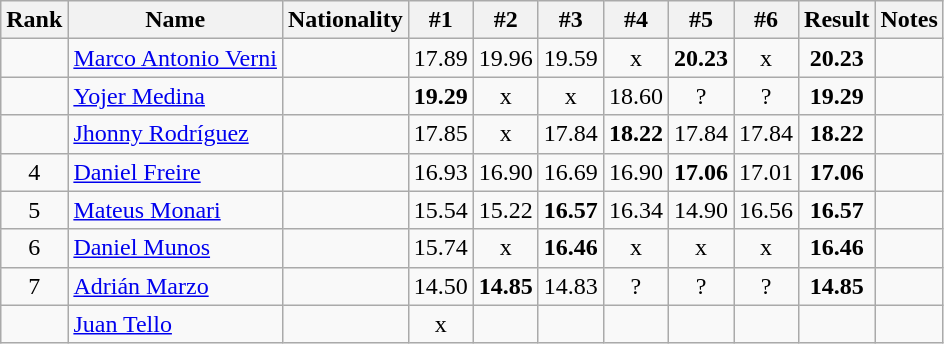<table class="wikitable sortable" style="text-align:center">
<tr>
<th>Rank</th>
<th>Name</th>
<th>Nationality</th>
<th>#1</th>
<th>#2</th>
<th>#3</th>
<th>#4</th>
<th>#5</th>
<th>#6</th>
<th>Result</th>
<th>Notes</th>
</tr>
<tr>
<td></td>
<td align=left><a href='#'>Marco Antonio Verni</a></td>
<td align=left></td>
<td>17.89</td>
<td>19.96</td>
<td>19.59</td>
<td>x</td>
<td><strong>20.23</strong></td>
<td>x</td>
<td><strong>20.23</strong></td>
<td></td>
</tr>
<tr>
<td></td>
<td align=left><a href='#'>Yojer Medina</a></td>
<td align=left></td>
<td><strong>19.29</strong></td>
<td>x</td>
<td>x</td>
<td>18.60</td>
<td>?</td>
<td>?</td>
<td><strong>19.29</strong></td>
<td></td>
</tr>
<tr>
<td></td>
<td align=left><a href='#'>Jhonny Rodríguez</a></td>
<td align=left></td>
<td>17.85</td>
<td>x</td>
<td>17.84</td>
<td><strong>18.22</strong></td>
<td>17.84</td>
<td>17.84</td>
<td><strong>18.22</strong></td>
<td></td>
</tr>
<tr>
<td>4</td>
<td align=left><a href='#'>Daniel Freire</a></td>
<td align=left></td>
<td>16.93</td>
<td>16.90</td>
<td>16.69</td>
<td>16.90</td>
<td><strong>17.06</strong></td>
<td>17.01</td>
<td><strong>17.06</strong></td>
<td></td>
</tr>
<tr>
<td>5</td>
<td align=left><a href='#'>Mateus Monari</a></td>
<td align=left></td>
<td>15.54</td>
<td>15.22</td>
<td><strong>16.57</strong></td>
<td>16.34</td>
<td>14.90</td>
<td>16.56</td>
<td><strong>16.57</strong></td>
<td></td>
</tr>
<tr>
<td>6</td>
<td align=left><a href='#'>Daniel Munos</a></td>
<td align=left></td>
<td>15.74</td>
<td>x</td>
<td><strong>16.46</strong></td>
<td>x</td>
<td>x</td>
<td>x</td>
<td><strong>16.46</strong></td>
<td></td>
</tr>
<tr>
<td>7</td>
<td align=left><a href='#'>Adrián Marzo</a></td>
<td align=left></td>
<td>14.50</td>
<td><strong>14.85</strong></td>
<td>14.83</td>
<td>?</td>
<td>?</td>
<td>?</td>
<td><strong>14.85</strong></td>
<td></td>
</tr>
<tr>
<td></td>
<td align=left><a href='#'>Juan Tello</a></td>
<td align=left></td>
<td>x</td>
<td></td>
<td></td>
<td></td>
<td></td>
<td></td>
<td><strong></strong></td>
<td></td>
</tr>
</table>
